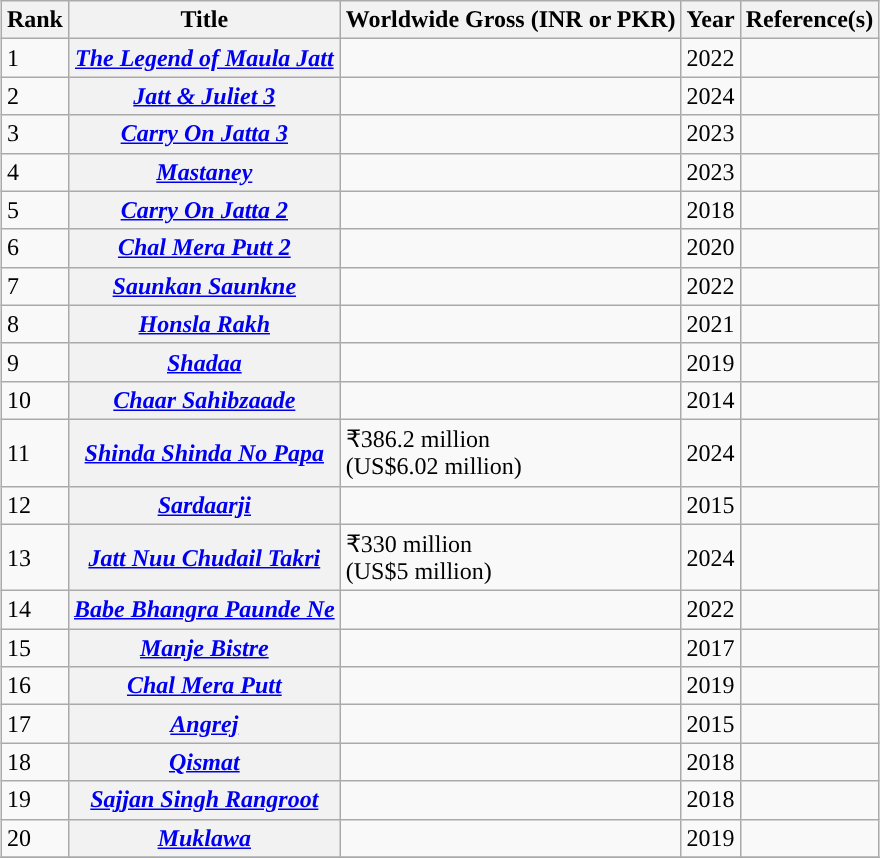<table class="wikitable sortable plainrowheaders" style="margin:auto; margin:auto;">
<tr>
<th scope="col">Rank</th>
<th scope="col">Title</th>
<th scope="col">Worldwide Gross (INR or PKR)</th>
<th scope="col">Year</th>
<th scope="col" class="unsortable">Reference(s)</th>
</tr>
<tr>
<td>1</td>
<th scope="row"><em><a href='#'>The Legend of Maula Jatt</a></em></th>
<td></td>
<td>2022</td>
<td></td>
</tr>
<tr>
<td>2</td>
<th scope="row"><em><a href='#'>Jatt & Juliet 3</a></em></th>
<td></td>
<td>2024</td>
<td></td>
</tr>
<tr>
<td>3</td>
<th scope="row"><em><a href='#'>Carry On Jatta 3</a></em></th>
<td></td>
<td>2023</td>
<td></td>
</tr>
<tr>
<td>4</td>
<th scope="row"><em><a href='#'>Mastaney</a></em></th>
<td></td>
<td>2023</td>
<td></td>
</tr>
<tr>
<td>5</td>
<th scope="row"><em><a href='#'>Carry On Jatta 2</a></em></th>
<td></td>
<td>2018</td>
<td></td>
</tr>
<tr>
<td>6</td>
<th scope="row"><em><a href='#'>Chal Mera Putt 2</a></em></th>
<td></td>
<td>2020</td>
<td></td>
</tr>
<tr>
<td>7</td>
<th scope="row"><em><a href='#'>Saunkan Saunkne</a></em></th>
<td></td>
<td>2022</td>
<td></td>
</tr>
<tr>
<td>8</td>
<th scope="row"><em><a href='#'>Honsla Rakh</a></em></th>
<td></td>
<td>2021</td>
<td></td>
</tr>
<tr>
<td>9</td>
<th scope="row"><em><a href='#'>Shadaa</a></em></th>
<td></td>
<td>2019</td>
<td></td>
</tr>
<tr>
<td>10</td>
<th scope="row"><em><a href='#'>Chaar Sahibzaade</a></em></th>
<td></td>
<td>2014</td>
<td></td>
</tr>
<tr>
<td>11</td>
<th scope="row"><em><a href='#'>Shinda Shinda No Papa</a></em></th>
<td>₹386.2 million<br>(US$6.02 million)</td>
<td>2024</td>
<td></td>
</tr>
<tr>
<td>12</td>
<th scope="row"><em><a href='#'>Sardaarji</a></em></th>
<td></td>
<td>2015</td>
<td></td>
</tr>
<tr>
<td>13</td>
<th scope="row"><em><a href='#'>Jatt Nuu Chudail Takri</a></em></th>
<td>₹330 million<br>(US$5 million)</td>
<td>2024</td>
<td></td>
</tr>
<tr>
<td>14</td>
<th scope="row"><em><a href='#'>Babe Bhangra Paunde Ne</a></em></th>
<td></td>
<td>2022</td>
<td></td>
</tr>
<tr>
<td>15</td>
<th scope="row"><em><a href='#'>Manje Bistre</a></em></th>
<td></td>
<td>2017</td>
<td></td>
</tr>
<tr>
<td>16</td>
<th scope="row"><em><a href='#'>Chal Mera Putt</a></em></th>
<td></td>
<td>2019</td>
<td></td>
</tr>
<tr>
<td>17</td>
<th scope="row"><em><a href='#'>Angrej</a></em></th>
<td></td>
<td>2015</td>
<td></td>
</tr>
<tr>
<td>18</td>
<th scope="row"><em><a href='#'>Qismat</a></em></th>
<td></td>
<td>2018</td>
<td></td>
</tr>
<tr>
<td>19</td>
<th scope="row"><em><a href='#'>Sajjan Singh Rangroot</a></em></th>
<td></td>
<td>2018</td>
<td></td>
</tr>
<tr>
<td>20</td>
<th scope="row"><em><a href='#'>Muklawa</a></em></th>
<td></td>
<td>2019</td>
<td></td>
</tr>
<tr>
</tr>
</table>
